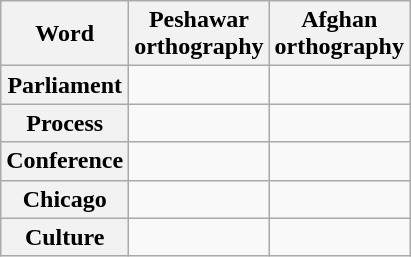<table class="wikitable">
<tr align="center">
<th>Word</th>
<th>Peshawar<br>orthography</th>
<th>Afghan<br>orthography</th>
</tr>
<tr>
<th>Parliament</th>
<td align="center"></td>
<td align="center"></td>
</tr>
<tr>
<th>Process</th>
<td align="center"></td>
<td align="center"></td>
</tr>
<tr>
<th>Conference</th>
<td align="center"></td>
<td align="center"></td>
</tr>
<tr>
<th>Chicago</th>
<td align="center"></td>
<td align="center"></td>
</tr>
<tr>
<th>Culture</th>
<td align="center"></td>
<td align="center"></td>
</tr>
</table>
